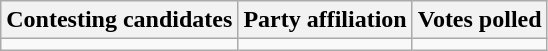<table class="wikitable sortable">
<tr>
<th>Contesting candidates</th>
<th>Party affiliation</th>
<th>Votes polled</th>
</tr>
<tr>
<td></td>
<td></td>
<td></td>
</tr>
</table>
